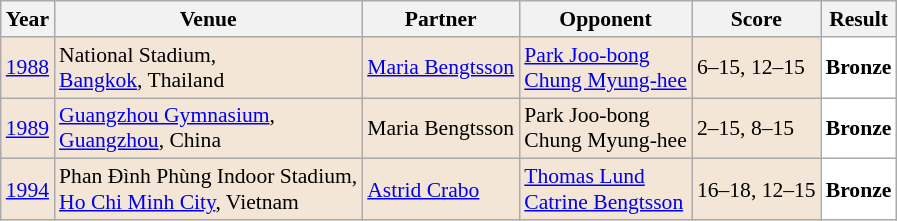<table class="sortable wikitable" style="font-size: 90%;">
<tr>
<th>Year</th>
<th>Venue</th>
<th>Partner</th>
<th>Opponent</th>
<th>Score</th>
<th>Result</th>
</tr>
<tr style="background:#F3E6D7">
<td align="center"><a href='#'>1988</a></td>
<td align="left">National Stadium,<br><a href='#'>Bangkok</a>, Thailand</td>
<td align="left"> <a href='#'>Maria Bengtsson</a></td>
<td align="left"> <a href='#'>Park Joo-bong</a><br> <a href='#'>Chung Myung-hee</a></td>
<td align="left">6–15, 12–15</td>
<td style="text-align:left; background:white"> <strong>Bronze</strong></td>
</tr>
<tr style="background:#F3E6D7">
<td align="center"><a href='#'>1989</a></td>
<td align="left"><a href='#'>Guangzhou Gymnasium</a>,<br><a href='#'>Guangzhou</a>, China</td>
<td align="left"> Maria Bengtsson</td>
<td align="left"> Park Joo-bong<br> Chung Myung-hee</td>
<td align="left">2–15, 8–15</td>
<td style="text-align:left; background:white"> <strong>Bronze</strong></td>
</tr>
<tr style="background:#F3E6D7">
<td align="center"><a href='#'>1994</a></td>
<td align="left">Phan Đình Phùng Indoor Stadium,<br><a href='#'>Ho Chi Minh City</a>, Vietnam</td>
<td align="left"> <a href='#'>Astrid Crabo</a></td>
<td align="left"> <a href='#'>Thomas Lund</a><br> <a href='#'>Catrine Bengtsson</a></td>
<td align="left">16–18, 12–15</td>
<td style="text-align:left; background:white"> <strong>Bronze</strong></td>
</tr>
</table>
